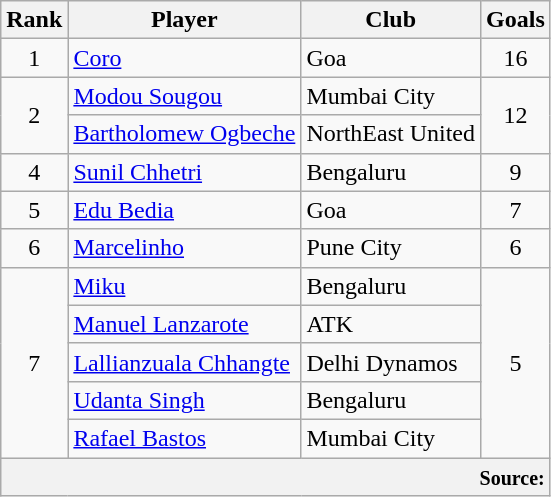<table class="wikitable" style="text-align:center">
<tr>
<th>Rank</th>
<th>Player</th>
<th>Club</th>
<th>Goals</th>
</tr>
<tr>
<td rowspan="1">1</td>
<td align="left"> <a href='#'>Coro</a></td>
<td align="left">Goa</td>
<td rowspan="1">16</td>
</tr>
<tr>
<td rowspan="2">2</td>
<td align="left"> <a href='#'>Modou Sougou</a></td>
<td align="left">Mumbai City</td>
<td rowspan="2">12</td>
</tr>
<tr>
<td align="left"> <a href='#'>Bartholomew Ogbeche</a></td>
<td align="left">NorthEast United</td>
</tr>
<tr>
<td>4</td>
<td align="left"> <a href='#'>Sunil Chhetri</a></td>
<td align="left">Bengaluru</td>
<td>9</td>
</tr>
<tr>
<td>5</td>
<td align="left"> <a href='#'>Edu Bedia</a></td>
<td align="left">Goa</td>
<td>7</td>
</tr>
<tr>
<td>6</td>
<td align="left"> <a href='#'>Marcelinho</a></td>
<td align="left">Pune City</td>
<td>6</td>
</tr>
<tr>
<td rowspan="5">7</td>
<td align="left"> <a href='#'>Miku</a></td>
<td align="left">Bengaluru</td>
<td rowspan="5">5</td>
</tr>
<tr>
<td align="left"> <a href='#'>Manuel Lanzarote</a></td>
<td align="left">ATK</td>
</tr>
<tr>
<td align="left"> <a href='#'>Lallianzuala Chhangte</a></td>
<td align="left">Delhi Dynamos</td>
</tr>
<tr>
<td align="left"> <a href='#'>Udanta Singh</a></td>
<td align="left">Bengaluru</td>
</tr>
<tr>
<td align="left"> <a href='#'>Rafael Bastos</a></td>
<td align="left">Mumbai City</td>
</tr>
<tr>
<th colspan="5" style="text-align:right;"><small>Source:</small></th>
</tr>
</table>
